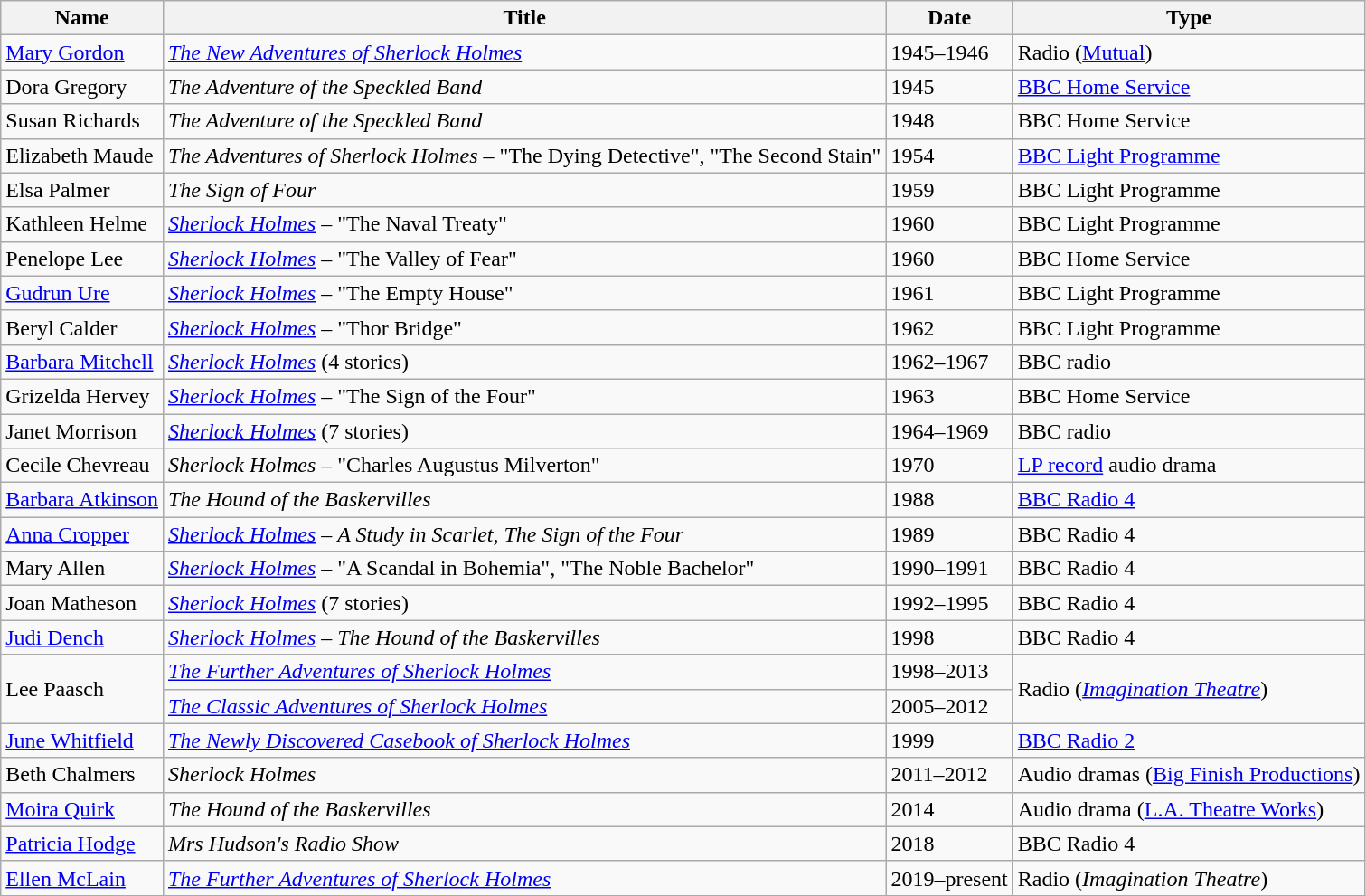<table class="wikitable sortable">
<tr>
<th>Name</th>
<th>Title</th>
<th>Date</th>
<th>Type</th>
</tr>
<tr>
<td><a href='#'>Mary Gordon</a></td>
<td><em><a href='#'>The New Adventures of Sherlock Holmes</a></em></td>
<td>1945–1946</td>
<td>Radio (<a href='#'>Mutual</a>)</td>
</tr>
<tr>
<td>Dora Gregory</td>
<td><em>The Adventure of the Speckled Band</em></td>
<td>1945</td>
<td><a href='#'>BBC Home Service</a></td>
</tr>
<tr>
<td>Susan Richards</td>
<td><em>The Adventure of the Speckled Band</em></td>
<td>1948</td>
<td>BBC Home Service</td>
</tr>
<tr>
<td>Elizabeth Maude</td>
<td><em>The Adventures of Sherlock Holmes</em> – "The Dying Detective", "The Second Stain"</td>
<td>1954</td>
<td><a href='#'>BBC Light Programme</a></td>
</tr>
<tr>
<td>Elsa Palmer</td>
<td><em>The Sign of Four</em></td>
<td>1959</td>
<td>BBC Light Programme</td>
</tr>
<tr>
<td>Kathleen Helme</td>
<td><em><a href='#'>Sherlock Holmes</a></em> – "The Naval Treaty"</td>
<td>1960</td>
<td>BBC Light Programme</td>
</tr>
<tr>
<td>Penelope Lee</td>
<td><em><a href='#'>Sherlock Holmes</a></em> – "The Valley of Fear"</td>
<td>1960</td>
<td>BBC Home Service</td>
</tr>
<tr>
<td><a href='#'>Gudrun Ure</a></td>
<td><em><a href='#'>Sherlock Holmes</a></em> – "The Empty House"</td>
<td>1961</td>
<td>BBC Light Programme</td>
</tr>
<tr>
<td>Beryl Calder</td>
<td><em><a href='#'>Sherlock Holmes</a></em> – "Thor Bridge"</td>
<td>1962</td>
<td>BBC Light Programme</td>
</tr>
<tr>
<td><a href='#'>Barbara Mitchell</a></td>
<td><em><a href='#'>Sherlock Holmes</a></em> (4 stories)</td>
<td>1962–1967</td>
<td>BBC radio</td>
</tr>
<tr>
<td>Grizelda Hervey</td>
<td><em><a href='#'>Sherlock Holmes</a></em> – "The Sign of the Four"</td>
<td>1963</td>
<td>BBC Home Service</td>
</tr>
<tr>
<td>Janet Morrison</td>
<td><em><a href='#'>Sherlock Holmes</a></em> (7 stories)</td>
<td>1964–1969</td>
<td>BBC radio</td>
</tr>
<tr>
<td>Cecile Chevreau</td>
<td><em>Sherlock Holmes</em> – "Charles Augustus Milverton"</td>
<td>1970</td>
<td><a href='#'>LP record</a> audio drama</td>
</tr>
<tr>
<td><a href='#'>Barbara Atkinson</a></td>
<td><em>The Hound of the Baskervilles</em></td>
<td>1988</td>
<td><a href='#'>BBC Radio 4</a></td>
</tr>
<tr>
<td><a href='#'>Anna Cropper</a></td>
<td><em><a href='#'>Sherlock Holmes</a></em> – <em>A Study in Scarlet</em>, <em>The Sign of the Four</em></td>
<td>1989</td>
<td>BBC Radio 4</td>
</tr>
<tr>
<td>Mary Allen</td>
<td><em><a href='#'>Sherlock Holmes</a></em> – "A Scandal in Bohemia", "The Noble Bachelor"</td>
<td>1990–1991</td>
<td>BBC Radio 4</td>
</tr>
<tr>
<td>Joan Matheson</td>
<td><em><a href='#'>Sherlock Holmes</a></em> (7 stories)</td>
<td>1992–1995</td>
<td>BBC Radio 4</td>
</tr>
<tr>
<td><a href='#'>Judi Dench</a></td>
<td><em><a href='#'>Sherlock Holmes</a></em> – <em>The Hound of the Baskervilles</em></td>
<td>1998</td>
<td>BBC Radio 4</td>
</tr>
<tr>
<td rowspan="2">Lee Paasch</td>
<td><em><a href='#'>The Further Adventures of Sherlock Holmes</a></em></td>
<td>1998–2013</td>
<td rowspan="2">Radio (<em><a href='#'>Imagination Theatre</a></em>)</td>
</tr>
<tr>
<td><em><a href='#'>The Classic Adventures of Sherlock Holmes</a></em></td>
<td>2005–2012</td>
</tr>
<tr>
<td><a href='#'>June Whitfield</a></td>
<td><em><a href='#'>The Newly Discovered Casebook of Sherlock Holmes</a></em></td>
<td>1999</td>
<td><a href='#'>BBC Radio 2</a></td>
</tr>
<tr>
<td>Beth Chalmers</td>
<td><em>Sherlock Holmes</em></td>
<td>2011–2012</td>
<td>Audio dramas (<a href='#'>Big Finish Productions</a>)</td>
</tr>
<tr>
<td><a href='#'>Moira Quirk</a></td>
<td><em>The Hound of the Baskervilles</em></td>
<td>2014</td>
<td>Audio drama (<a href='#'>L.A. Theatre Works</a>)</td>
</tr>
<tr>
<td><a href='#'>Patricia Hodge</a></td>
<td><em>Mrs Hudson's Radio Show</em></td>
<td>2018</td>
<td>BBC Radio 4</td>
</tr>
<tr>
<td><a href='#'>Ellen McLain</a></td>
<td><em><a href='#'>The Further Adventures of Sherlock Holmes</a></em></td>
<td>2019–present</td>
<td>Radio (<em>Imagination Theatre</em>)</td>
</tr>
<tr>
</tr>
</table>
